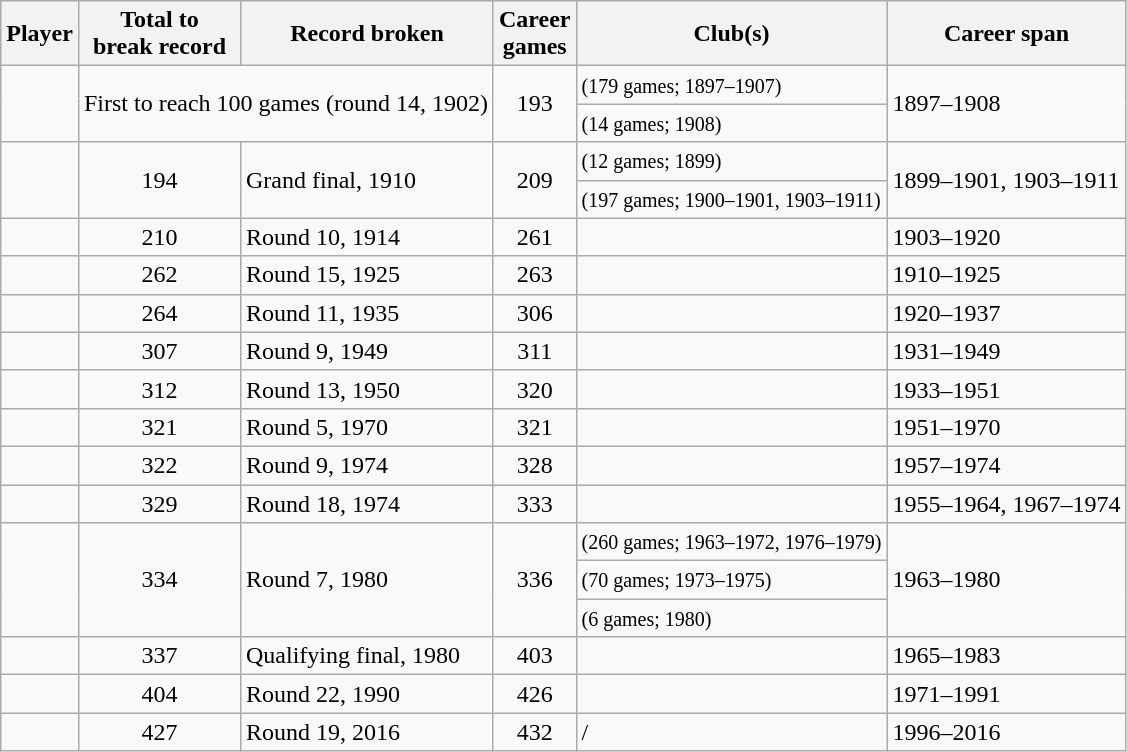<table class="wikitable sortable">
<tr>
<th>Player</th>
<th class=unsortable>Total to<br>break record</th>
<th class=unsortable>Record broken</th>
<th>Career<br>games</th>
<th>Club(s)</th>
<th>Career span</th>
</tr>
<tr>
<td rowspan=2></td>
<td colspan=2 rowspan=2>First to reach 100 games (round 14, 1902)</td>
<td rowspan=2 align=center>193</td>
<td> <small>(179 games; 1897–1907)</small></td>
<td rowspan=2>1897–1908</td>
</tr>
<tr>
<td> <small>(14 games; 1908)</small></td>
</tr>
<tr>
<td rowspan=2></td>
<td rowspan=2 align=center>194</td>
<td rowspan=2>Grand final, 1910</td>
<td rowspan=2 align=center>209</td>
<td> <small>(12 games; 1899)</small></td>
<td rowspan=2>1899–1901, 1903–1911</td>
</tr>
<tr>
<td> <small>(197 games; 1900–1901, 1903–1911)</small></td>
</tr>
<tr>
<td></td>
<td align=center>210</td>
<td>Round 10, 1914</td>
<td align=center>261</td>
<td></td>
<td>1903–1920</td>
</tr>
<tr>
<td></td>
<td align=center>262</td>
<td>Round 15, 1925</td>
<td align=center>263</td>
<td></td>
<td>1910–1925</td>
</tr>
<tr>
<td></td>
<td align=center>264</td>
<td>Round 11, 1935</td>
<td align=center>306</td>
<td></td>
<td>1920–1937</td>
</tr>
<tr>
<td></td>
<td align=center>307</td>
<td>Round 9, 1949</td>
<td align=center>311</td>
<td></td>
<td>1931–1949</td>
</tr>
<tr>
<td></td>
<td align=center>312</td>
<td>Round 13, 1950</td>
<td align=center>320</td>
<td></td>
<td>1933–1951</td>
</tr>
<tr>
<td></td>
<td align=center>321</td>
<td>Round 5, 1970</td>
<td align=center>321</td>
<td></td>
<td>1951–1970</td>
</tr>
<tr>
<td></td>
<td align=center>322</td>
<td>Round 9, 1974</td>
<td align=center>328</td>
<td></td>
<td>1957–1974</td>
</tr>
<tr>
<td></td>
<td align=center>329</td>
<td>Round 18, 1974</td>
<td align=center>333</td>
<td></td>
<td>1955–1964, 1967–1974</td>
</tr>
<tr>
<td rowspan=3></td>
<td rowspan=3 align=center>334</td>
<td rowspan=3>Round 7, 1980</td>
<td rowspan=3 align=center>336</td>
<td> <small>(260 games; 1963–1972, 1976–1979)</small></td>
<td rowspan=3>1963–1980</td>
</tr>
<tr>
<td> <small>(70 games; 1973–1975)</small></td>
</tr>
<tr>
<td> <small>(6 games; 1980)</small></td>
</tr>
<tr>
<td></td>
<td align=center>337</td>
<td>Qualifying final, 1980</td>
<td align=center>403</td>
<td></td>
<td>1965–1983</td>
</tr>
<tr>
<td></td>
<td align=center>404</td>
<td>Round 22, 1990</td>
<td align=center>426</td>
<td></td>
<td>1971–1991</td>
</tr>
<tr>
<td></td>
<td align=center>427</td>
<td>Round 19, 2016</td>
<td align=center>432</td>
<td>/</td>
<td>1996–2016</td>
</tr>
</table>
